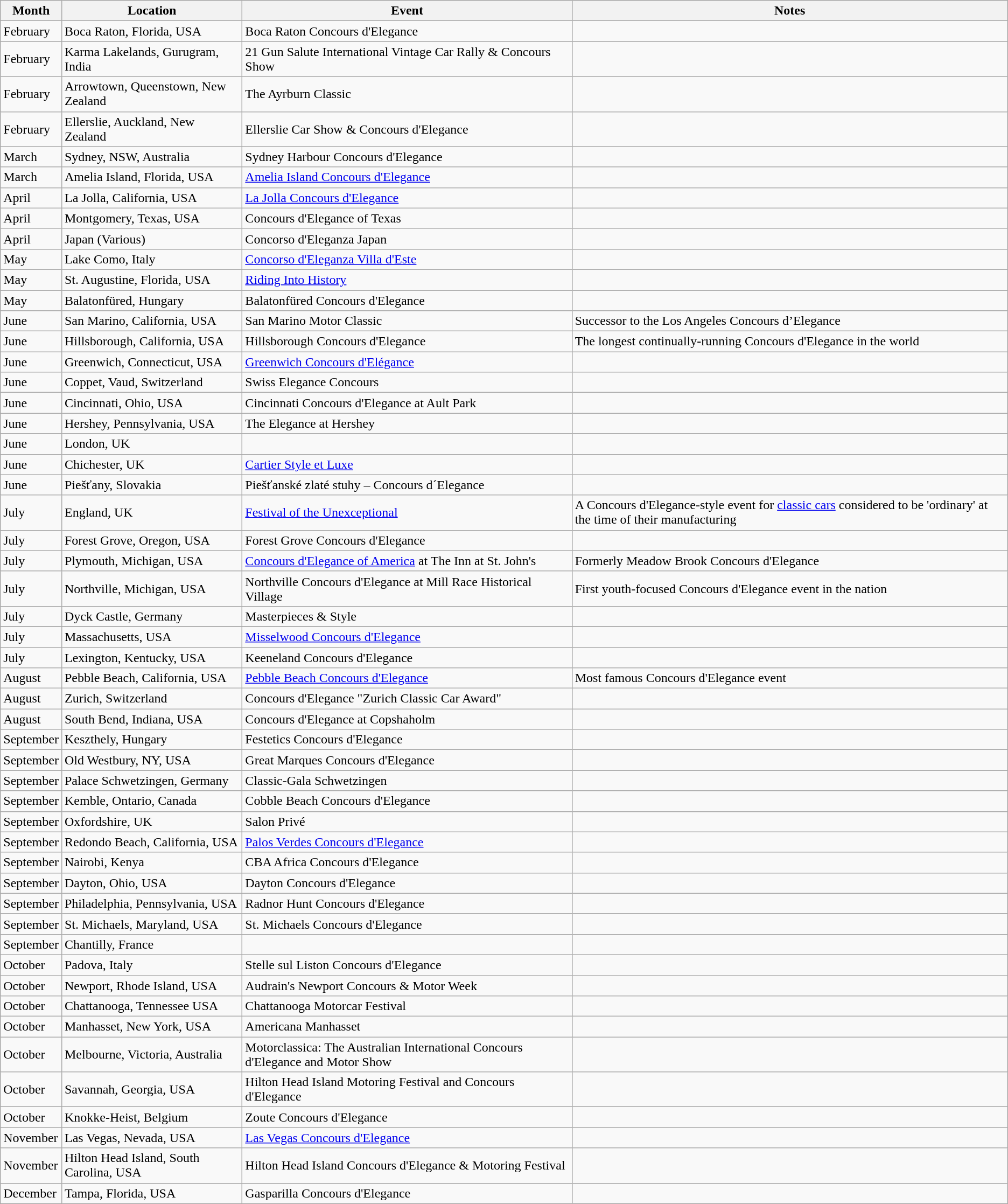<table class="wikitable sortable">
<tr>
<th>Month</th>
<th>Location</th>
<th>Event</th>
<th>Notes</th>
</tr>
<tr>
<td>February</td>
<td>Boca Raton, Florida, USA</td>
<td>Boca Raton Concours d'Elegance</td>
<td></td>
</tr>
<tr>
<td>February</td>
<td>Karma Lakelands, Gurugram, India</td>
<td>21 Gun Salute International Vintage Car Rally & Concours Show</td>
<td></td>
</tr>
<tr>
<td>February</td>
<td>Arrowtown, Queenstown, New Zealand</td>
<td>The Ayrburn Classic</td>
<td></td>
</tr>
<tr>
<td>February</td>
<td>Ellerslie, Auckland, New Zealand</td>
<td>Ellerslie Car Show & Concours d'Elegance</td>
<td></td>
</tr>
<tr>
<td>March</td>
<td>Sydney, NSW, Australia</td>
<td>Sydney Harbour Concours d'Elegance</td>
<td></td>
</tr>
<tr>
<td>March</td>
<td>Amelia Island, Florida, USA</td>
<td><a href='#'>Amelia Island Concours d'Elegance</a></td>
<td></td>
</tr>
<tr>
<td>April</td>
<td>La Jolla, California, USA</td>
<td><a href='#'>La Jolla Concours d'Elegance</a></td>
<td></td>
</tr>
<tr>
<td>April</td>
<td>Montgomery, Texas, USA</td>
<td>Concours d'Elegance of Texas</td>
<td></td>
</tr>
<tr>
<td>April</td>
<td>Japan (Various)</td>
<td>Concorso d'Eleganza Japan</td>
<td></td>
</tr>
<tr>
<td>May</td>
<td>Lake Como, Italy</td>
<td><a href='#'>Concorso d'Eleganza Villa d'Este</a></td>
<td></td>
</tr>
<tr>
<td>May</td>
<td>St. Augustine, Florida, USA</td>
<td><a href='#'>Riding Into History</a></td>
<td></td>
</tr>
<tr>
<td>May</td>
<td>Balatonfüred, Hungary</td>
<td>Balatonfüred Concours d'Elegance</td>
<td></td>
</tr>
<tr>
<td>June</td>
<td>San Marino, California, USA</td>
<td>San Marino Motor Classic</td>
<td>Successor to the Los Angeles Concours d’Elegance</td>
</tr>
<tr>
<td>June</td>
<td>Hillsborough, California, USA</td>
<td>Hillsborough Concours d'Elegance</td>
<td>The longest continually-running Concours d'Elegance in the world</td>
</tr>
<tr>
<td>June</td>
<td>Greenwich, Connecticut, USA</td>
<td><a href='#'>Greenwich Concours d'Elégance</a></td>
<td></td>
</tr>
<tr>
<td>June</td>
<td>Coppet, Vaud, Switzerland</td>
<td>Swiss Elegance Concours</td>
<td></td>
</tr>
<tr>
<td>June</td>
<td>Cincinnati, Ohio, USA</td>
<td>Cincinnati Concours d'Elegance at Ault Park</td>
<td></td>
</tr>
<tr>
<td>June</td>
<td>Hershey, Pennsylvania, USA</td>
<td>The Elegance at Hershey</td>
<td></td>
</tr>
<tr>
<td>June</td>
<td>London, UK</td>
<td></td>
<td></td>
</tr>
<tr>
<td>June</td>
<td>Chichester, UK</td>
<td><a href='#'>Cartier Style et Luxe</a></td>
<td></td>
</tr>
<tr>
<td>June</td>
<td>Piešťany, Slovakia</td>
<td>Piešťanské zlaté stuhy – Concours d´Elegance</td>
<td></td>
</tr>
<tr>
<td>July</td>
<td>England, UK</td>
<td><a href='#'>Festival of the Unexceptional</a></td>
<td>A Concours d'Elegance-style event for <a href='#'>classic cars</a> considered to be 'ordinary' at the time of their manufacturing</td>
</tr>
<tr>
<td>July</td>
<td>Forest Grove, Oregon, USA</td>
<td>Forest Grove Concours d'Elegance</td>
<td></td>
</tr>
<tr>
<td>July</td>
<td>Plymouth, Michigan, USA</td>
<td><a href='#'>Concours d'Elegance of America</a> at The Inn at St. John's</td>
<td>Formerly Meadow Brook Concours d'Elegance</td>
</tr>
<tr>
<td>July</td>
<td>Northville, Michigan, USA</td>
<td>Northville Concours d'Elegance at Mill Race Historical Village</td>
<td>First youth-focused Concours d'Elegance event in the nation</td>
</tr>
<tr>
<td>July</td>
<td>Dyck Castle, Germany</td>
<td>Masterpieces & Style</td>
<td></td>
</tr>
<tr>
</tr>
<tr>
<td>July</td>
<td>Massachusetts, USA</td>
<td><a href='#'>Misselwood Concours d'Elegance</a></td>
<td></td>
</tr>
<tr>
<td>July</td>
<td>Lexington, Kentucky, USA</td>
<td>Keeneland Concours d'Elegance</td>
<td></td>
</tr>
<tr>
<td>August</td>
<td>Pebble Beach, California, USA</td>
<td><a href='#'>Pebble Beach Concours d'Elegance</a></td>
<td>Most famous Concours d'Elegance event</td>
</tr>
<tr>
<td>August</td>
<td>Zurich, Switzerland</td>
<td>Concours d'Elegance "Zurich Classic Car Award"</td>
<td></td>
</tr>
<tr>
<td>August</td>
<td>South Bend, Indiana, USA</td>
<td>Concours d'Elegance at Copshaholm</td>
<td></td>
</tr>
<tr>
<td>September</td>
<td>Keszthely, Hungary</td>
<td>Festetics Concours d'Elegance</td>
<td></td>
</tr>
<tr>
<td>September</td>
<td>Old Westbury, NY, USA</td>
<td>Great Marques Concours d'Elegance</td>
<td></td>
</tr>
<tr>
<td>September</td>
<td>Palace Schwetzingen, Germany</td>
<td>Classic-Gala Schwetzingen</td>
<td></td>
</tr>
<tr>
<td>September</td>
<td>Kemble, Ontario, Canada</td>
<td>Cobble Beach Concours d'Elegance</td>
<td></td>
</tr>
<tr>
<td>September</td>
<td>Oxfordshire, UK</td>
<td>Salon Privé</td>
<td></td>
</tr>
<tr>
<td>September</td>
<td>Redondo Beach, California, USA</td>
<td><a href='#'>Palos Verdes Concours d'Elegance</a></td>
<td></td>
</tr>
<tr>
<td>September</td>
<td>Nairobi, Kenya</td>
<td>CBA Africa Concours d'Elegance</td>
<td></td>
</tr>
<tr>
<td>September</td>
<td>Dayton, Ohio, USA</td>
<td>Dayton Concours d'Elegance</td>
<td></td>
</tr>
<tr>
<td>September</td>
<td>Philadelphia, Pennsylvania, USA</td>
<td>Radnor Hunt Concours d'Elegance</td>
<td></td>
</tr>
<tr>
<td>September</td>
<td>St. Michaels, Maryland, USA</td>
<td>St. Michaels Concours d'Elegance</td>
<td></td>
</tr>
<tr>
<td>September</td>
<td>Chantilly, France</td>
<td></td>
<td></td>
</tr>
<tr>
<td>October</td>
<td>Padova, Italy</td>
<td>Stelle sul Liston Concours d'Elegance</td>
<td></td>
</tr>
<tr>
<td>October</td>
<td>Newport, Rhode Island, USA</td>
<td>Audrain's Newport Concours & Motor Week</td>
<td></td>
</tr>
<tr>
<td>October</td>
<td>Chattanooga, Tennessee USA</td>
<td>Chattanooga Motorcar Festival</td>
<td></td>
</tr>
<tr>
<td>October</td>
<td>Manhasset, New York, USA</td>
<td>Americana Manhasset</td>
<td></td>
</tr>
<tr>
<td>October</td>
<td>Melbourne, Victoria, Australia</td>
<td>Motorclassica: The Australian International Concours d'Elegance and Motor Show</td>
<td></td>
</tr>
<tr>
<td>October</td>
<td>Savannah, Georgia,  USA</td>
<td>Hilton Head Island Motoring Festival and Concours d'Elegance</td>
<td></td>
</tr>
<tr>
<td>October</td>
<td>Knokke-Heist, Belgium</td>
<td>Zoute Concours d'Elegance</td>
<td></td>
</tr>
<tr>
<td>November</td>
<td>Las Vegas, Nevada, USA</td>
<td><a href='#'>Las Vegas Concours d'Elegance</a></td>
<td></td>
</tr>
<tr>
<td>November</td>
<td>Hilton Head Island, South Carolina, USA</td>
<td>Hilton Head Island Concours d'Elegance & Motoring Festival</td>
<td></td>
</tr>
<tr>
<td>December</td>
<td>Tampa, Florida, USA</td>
<td>Gasparilla Concours d'Elegance</td>
<td></td>
</tr>
</table>
